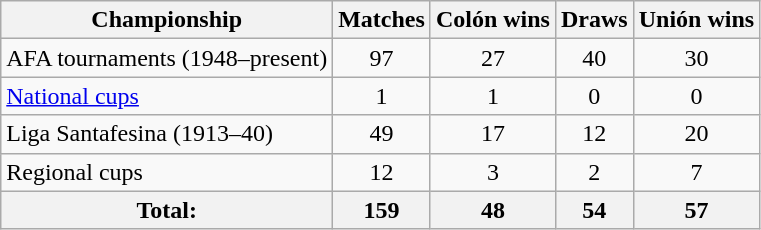<table class="wikitable" style="text-align: center;">
<tr>
<th>Championship</th>
<th>Matches</th>
<th>Colón wins</th>
<th>Draws</th>
<th>Unión wins</th>
</tr>
<tr>
<td align=left>AFA tournaments (1948–present) </td>
<td>97</td>
<td>27</td>
<td>40</td>
<td>30</td>
</tr>
<tr>
<td align=left><a href='#'>National cups</a></td>
<td>1</td>
<td>1</td>
<td>0</td>
<td>0</td>
</tr>
<tr>
<td align="left">Liga Santafesina (1913–40)</td>
<td>49</td>
<td>17</td>
<td>12</td>
<td>20</td>
</tr>
<tr>
<td align="left">Regional cups</td>
<td>12</td>
<td>3</td>
<td>2</td>
<td>7</td>
</tr>
<tr>
<th align="left">Total:</th>
<th>159</th>
<th>48</th>
<th>54</th>
<th>57</th>
</tr>
</table>
